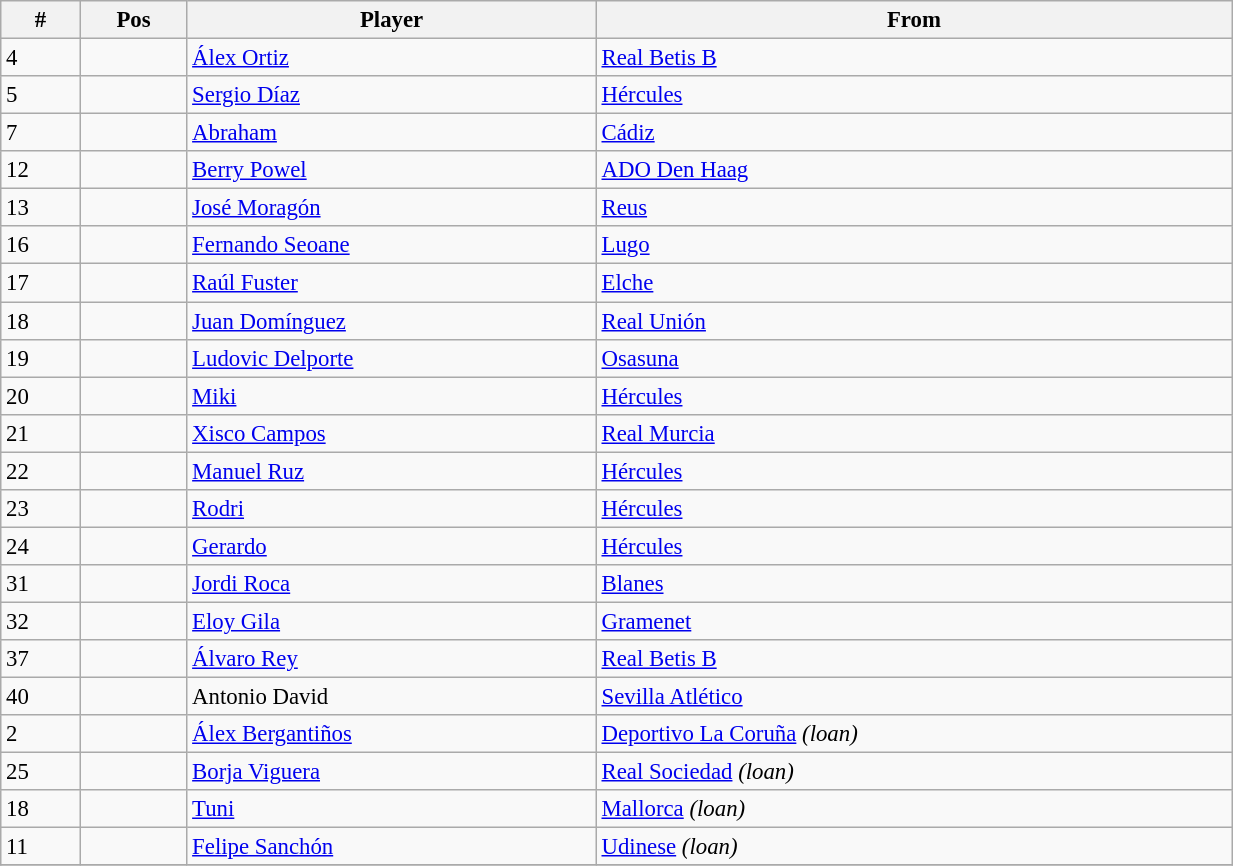<table class="wikitable" style="width:65%; text-align:center; font-size:95%; text-align:left;">
<tr>
<th>#</th>
<th>Pos</th>
<th>Player</th>
<th>From</th>
</tr>
<tr>
<td>4</td>
<td></td>
<td> <a href='#'>Álex Ortiz</a></td>
<td> <a href='#'>Real Betis B</a></td>
</tr>
<tr>
<td>5</td>
<td></td>
<td> <a href='#'>Sergio Díaz</a></td>
<td> <a href='#'>Hércules</a></td>
</tr>
<tr>
<td>7</td>
<td></td>
<td> <a href='#'>Abraham</a></td>
<td> <a href='#'>Cádiz</a></td>
</tr>
<tr>
<td>12</td>
<td></td>
<td> <a href='#'>Berry Powel</a></td>
<td> <a href='#'>ADO Den Haag</a></td>
</tr>
<tr>
<td>13</td>
<td></td>
<td> <a href='#'>José Moragón</a></td>
<td> <a href='#'>Reus</a></td>
</tr>
<tr>
<td>16</td>
<td></td>
<td> <a href='#'>Fernando Seoane</a></td>
<td> <a href='#'>Lugo</a></td>
</tr>
<tr>
<td>17</td>
<td></td>
<td> <a href='#'>Raúl Fuster</a></td>
<td> <a href='#'>Elche</a></td>
</tr>
<tr>
<td>18</td>
<td></td>
<td> <a href='#'>Juan Domínguez</a></td>
<td> <a href='#'>Real Unión</a></td>
</tr>
<tr>
<td>19</td>
<td></td>
<td> <a href='#'>Ludovic Delporte</a></td>
<td> <a href='#'>Osasuna</a></td>
</tr>
<tr>
<td>20</td>
<td></td>
<td> <a href='#'>Miki</a></td>
<td> <a href='#'>Hércules</a></td>
</tr>
<tr>
<td>21</td>
<td></td>
<td> <a href='#'>Xisco Campos</a></td>
<td> <a href='#'>Real Murcia</a></td>
</tr>
<tr>
<td>22</td>
<td></td>
<td> <a href='#'>Manuel Ruz</a></td>
<td> <a href='#'>Hércules</a></td>
</tr>
<tr>
<td>23</td>
<td></td>
<td> <a href='#'>Rodri</a></td>
<td> <a href='#'>Hércules</a></td>
</tr>
<tr>
<td>24</td>
<td></td>
<td> <a href='#'>Gerardo</a></td>
<td> <a href='#'>Hércules</a></td>
</tr>
<tr>
<td>31</td>
<td></td>
<td> <a href='#'>Jordi Roca</a></td>
<td> <a href='#'>Blanes</a></td>
</tr>
<tr>
<td>32</td>
<td></td>
<td> <a href='#'>Eloy Gila</a></td>
<td> <a href='#'>Gramenet</a></td>
</tr>
<tr>
<td>37</td>
<td></td>
<td> <a href='#'>Álvaro Rey</a></td>
<td> <a href='#'>Real Betis B</a></td>
</tr>
<tr>
<td>40</td>
<td></td>
<td> Antonio David</td>
<td> <a href='#'>Sevilla Atlético</a></td>
</tr>
<tr>
<td>2</td>
<td></td>
<td> <a href='#'>Álex Bergantiños</a></td>
<td> <a href='#'>Deportivo La Coruña</a> <em>(loan)</em></td>
</tr>
<tr>
<td>25</td>
<td></td>
<td> <a href='#'>Borja Viguera</a></td>
<td> <a href='#'>Real Sociedad</a> <em>(loan)</em></td>
</tr>
<tr>
<td>18</td>
<td></td>
<td> <a href='#'>Tuni</a></td>
<td> <a href='#'>Mallorca</a> <em>(loan)</em></td>
</tr>
<tr>
<td>11</td>
<td></td>
<td> <a href='#'>Felipe Sanchón</a></td>
<td> <a href='#'>Udinese</a> <em>(loan)</em></td>
</tr>
<tr>
</tr>
</table>
